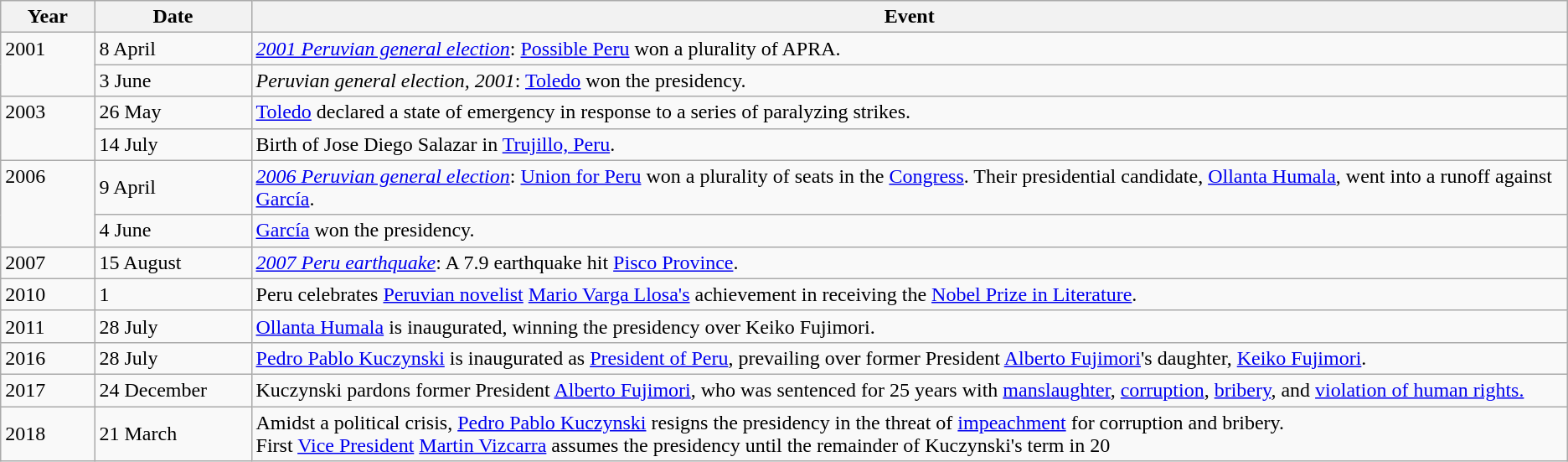<table class="wikitable">
<tr>
<th style="width:6%">Year</th>
<th style="width:10%">Date</th>
<th>Event</th>
</tr>
<tr>
<td rowspan="2" valign="top">2001</td>
<td>8 April</td>
<td><em><a href='#'>2001 Peruvian general election</a></em>: <a href='#'>Possible Peru</a> won a plurality of APRA.</td>
</tr>
<tr>
<td>3 June</td>
<td><em>Peruvian general election, 2001</em>: <a href='#'>Toledo</a> won the presidency.</td>
</tr>
<tr>
<td rowspan="2" valign="top">2003</td>
<td>26 May</td>
<td><a href='#'>Toledo</a> declared a state of emergency in response to a series of paralyzing strikes.</td>
</tr>
<tr>
<td>14 July</td>
<td>Birth of Jose Diego Salazar in <a href='#'>Trujillo, Peru</a>.</td>
</tr>
<tr>
<td rowspan="2" valign="top">2006</td>
<td>9 April</td>
<td><em><a href='#'>2006 Peruvian general election</a></em>: <a href='#'>Union for Peru</a> won a plurality of seats in the <a href='#'>Congress</a>.  Their presidential candidate, <a href='#'>Ollanta Humala</a>, went into a runoff against <a href='#'>García</a>.</td>
</tr>
<tr>
<td>4 June</td>
<td><a href='#'>García</a> won the presidency.</td>
</tr>
<tr>
<td>2007</td>
<td>15 August</td>
<td><em><a href='#'>2007 Peru earthquake</a></em>: A 7.9 earthquake hit <a href='#'>Pisco Province</a>.</td>
</tr>
<tr>
<td>2010</td>
<td>1</td>
<td>Peru celebrates <a href='#'>Peruvian novelist</a> <a href='#'>Mario Varga Llosa's</a> achievement in receiving the <a href='#'>Nobel Prize in Literature</a>.</td>
</tr>
<tr>
<td>2011</td>
<td>28 July</td>
<td><a href='#'>Ollanta Humala</a> is inaugurated, winning the presidency over Keiko Fujimori.</td>
</tr>
<tr>
<td>2016</td>
<td>28 July</td>
<td><a href='#'>Pedro Pablo Kuczynski</a> is inaugurated as <a href='#'>President of Peru</a>, prevailing over former President <a href='#'>Alberto Fujimori</a>'s daughter, <a href='#'>Keiko Fujimori</a>.</td>
</tr>
<tr>
<td>2017</td>
<td>24 December</td>
<td>Kuczynski pardons former President <a href='#'>Alberto Fujimori</a>, who was sentenced for 25 years with <a href='#'>manslaughter</a>, <a href='#'>corruption</a>, <a href='#'>bribery</a>, and <a href='#'>violation of human rights.</a></td>
</tr>
<tr>
<td>2018</td>
<td>21 March</td>
<td>Amidst a political crisis, <a href='#'>Pedro Pablo Kuczynski</a> resigns the presidency in the threat of <a href='#'>impeachment</a> for corruption and bribery.<br>First <a href='#'>Vice President</a> <a href='#'>Martin Vizcarra</a> assumes the presidency until the remainder of Kuczynski's term in 20</td>
</tr>
</table>
